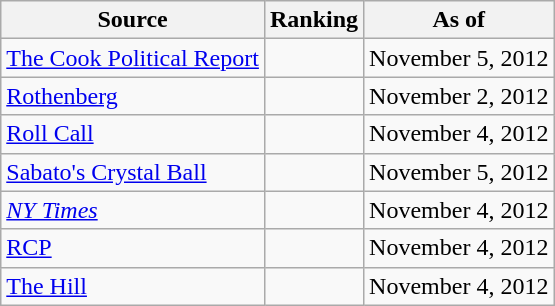<table class="wikitable" style="text-align:center">
<tr>
<th>Source</th>
<th>Ranking</th>
<th>As of</th>
</tr>
<tr>
<td align=left><a href='#'>The Cook Political Report</a></td>
<td></td>
<td>November 5, 2012</td>
</tr>
<tr>
<td align=left><a href='#'>Rothenberg</a></td>
<td></td>
<td>November 2, 2012</td>
</tr>
<tr>
<td align=left><a href='#'>Roll Call</a></td>
<td></td>
<td>November 4, 2012</td>
</tr>
<tr>
<td align=left><a href='#'>Sabato's Crystal Ball</a></td>
<td></td>
<td>November 5, 2012</td>
</tr>
<tr>
<td align=left><a href='#'><em>NY Times</em></a></td>
<td></td>
<td>November 4, 2012</td>
</tr>
<tr>
<td align="left"><a href='#'>RCP</a></td>
<td></td>
<td>November 4, 2012</td>
</tr>
<tr>
<td align=left><a href='#'>The Hill</a></td>
<td></td>
<td>November 4, 2012</td>
</tr>
</table>
